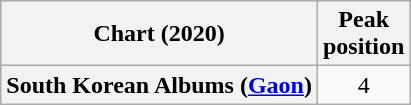<table class="wikitable plainrowheaders" style="text-align:center">
<tr>
<th scope="col">Chart (2020)</th>
<th scope="col">Peak<br>position</th>
</tr>
<tr>
<th scope="row">South Korean Albums (<a href='#'>Gaon</a>)</th>
<td>4</td>
</tr>
</table>
